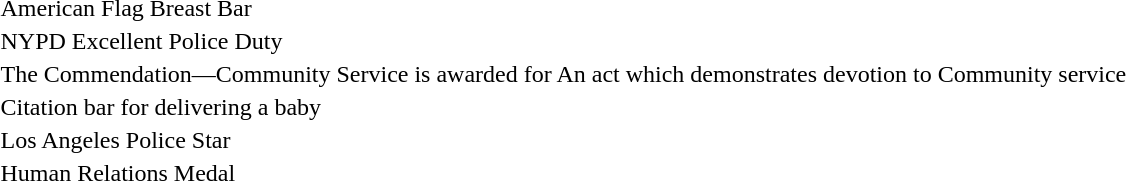<table>
<tr>
<td></td>
<td>American Flag Breast Bar</td>
</tr>
<tr>
<td></td>
<td>NYPD Excellent Police Duty</td>
</tr>
<tr>
<td></td>
<td>The Commendation—Community Service is awarded for An act which demonstrates devotion to Community service</td>
</tr>
<tr>
<td></td>
<td>Citation bar for delivering a baby</td>
</tr>
<tr>
<td></td>
<td>Los Angeles Police Star</td>
</tr>
<tr>
<td></td>
<td>Human Relations Medal</td>
</tr>
</table>
